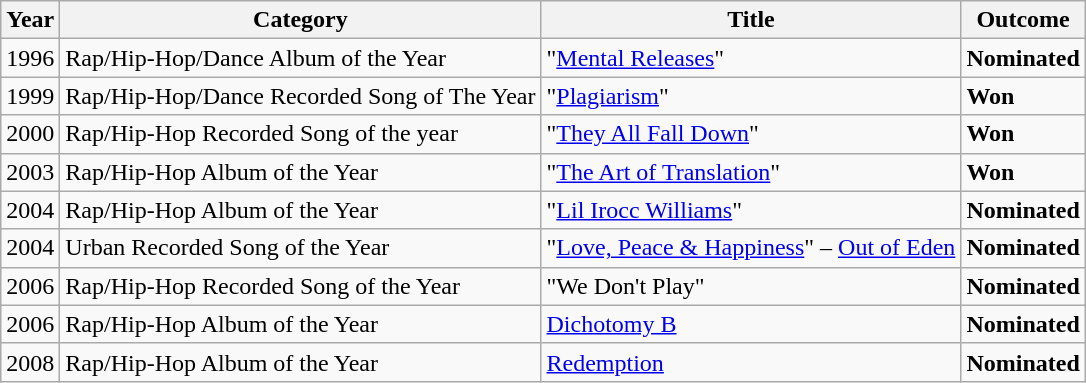<table class="wikitable">
<tr>
<th>Year</th>
<th>Category</th>
<th>Title</th>
<th>Outcome</th>
</tr>
<tr>
<td>1996</td>
<td>Rap/Hip-Hop/Dance Album of the Year</td>
<td>"<a href='#'>Mental Releases</a>"</td>
<td><strong>Nominated</strong></td>
</tr>
<tr>
<td>1999</td>
<td>Rap/Hip-Hop/Dance Recorded Song of The Year</td>
<td>"<a href='#'>Plagiarism</a>"</td>
<td><strong>Won</strong></td>
</tr>
<tr>
<td>2000</td>
<td>Rap/Hip-Hop Recorded Song of the year</td>
<td>"<a href='#'>They All Fall Down</a>"</td>
<td><strong>Won</strong></td>
</tr>
<tr>
<td>2003</td>
<td>Rap/Hip-Hop Album of the Year</td>
<td>"<a href='#'>The Art of Translation</a>"</td>
<td><strong>Won</strong></td>
</tr>
<tr>
<td>2004</td>
<td>Rap/Hip-Hop Album of the Year</td>
<td>"<a href='#'>Lil Irocc Williams</a>"</td>
<td><strong>Nominated</strong></td>
</tr>
<tr>
<td>2004</td>
<td>Urban Recorded Song of the Year</td>
<td>"<a href='#'>Love, Peace & Happiness</a>" – <a href='#'>Out of Eden</a></td>
<td><strong>Nominated</strong></td>
</tr>
<tr>
<td>2006</td>
<td>Rap/Hip-Hop Recorded Song of the Year</td>
<td>"We Don't Play"</td>
<td><strong>Nominated</strong></td>
</tr>
<tr>
<td>2006</td>
<td>Rap/Hip-Hop Album of the Year</td>
<td><a href='#'>Dichotomy B</a></td>
<td><strong>Nominated</strong></td>
</tr>
<tr>
<td>2008</td>
<td>Rap/Hip-Hop Album of the Year</td>
<td><a href='#'>Redemption</a></td>
<td><strong>Nominated</strong></td>
</tr>
</table>
